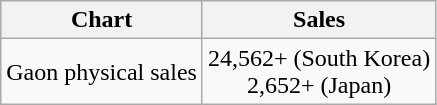<table class="wikitable">
<tr>
<th>Chart</th>
<th>Sales</th>
</tr>
<tr>
<td>Gaon physical sales</td>
<td align="center">24,562+ (South Korea)<br> 2,652+ (Japan)</td>
</tr>
</table>
